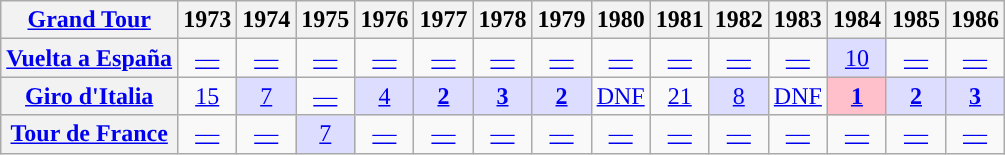<table class="wikitable plainrowheaders">
<tr>
<th scope="col"><a href='#'>Grand Tour</a></th>
<th scope="col">1973</th>
<th scope="col">1974</th>
<th scope="col">1975</th>
<th scope="col">1976</th>
<th scope="col">1977</th>
<th scope="col">1978</th>
<th scope="col">1979</th>
<th scope="col">1980</th>
<th scope="col">1981</th>
<th scope="col">1982</th>
<th scope="col">1983</th>
<th scope="col">1984</th>
<th scope="col">1985</th>
<th scope="col">1986</th>
</tr>
<tr style="text-align:center;">
<th scope="row"> <a href='#'>Vuelta a España</a></th>
<td><a href='#'>—</a></td>
<td><a href='#'>—</a></td>
<td><a href='#'>—</a></td>
<td><a href='#'>—</a></td>
<td><a href='#'>—</a></td>
<td><a href='#'>—</a></td>
<td><a href='#'>—</a></td>
<td><a href='#'>—</a></td>
<td><a href='#'>—</a></td>
<td><a href='#'>—</a></td>
<td><a href='#'>—</a></td>
<td style="background:#ddf;"><a href='#'>10</a></td>
<td><a href='#'>—</a></td>
<td><a href='#'>—</a></td>
</tr>
<tr style="text-align:center;">
<th scope="row"> <a href='#'>Giro d'Italia</a></th>
<td><a href='#'>15</a></td>
<td style="background:#ddddff;"><a href='#'>7</a></td>
<td><a href='#'>—</a></td>
<td style="background:#ddddff;"><a href='#'>4</a></td>
<td style="background:#ddddff;"><a href='#'><strong>2</strong></a></td>
<td style="background:#ddddff;"><a href='#'><strong>3</strong></a></td>
<td style="background:#ddddff;"><a href='#'><strong>2</strong></a></td>
<td><a href='#'>DNF</a></td>
<td><a href='#'>21</a></td>
<td style="background:#ddddff;"><a href='#'>8</a></td>
<td><a href='#'>DNF</a></td>
<td style="background:pink"><a href='#'><strong>1</strong></a></td>
<td style="background:#ddddff;"><a href='#'><strong>2</strong></a></td>
<td style="background:#ddddff;"><a href='#'><strong>3</strong></a></td>
</tr>
<tr style="text-align:center;">
<th scope="row"> <a href='#'>Tour de France</a></th>
<td><a href='#'>—</a></td>
<td><a href='#'>—</a></td>
<td style="background:#ddddff;"><a href='#'>7</a></td>
<td><a href='#'>—</a></td>
<td><a href='#'>—</a></td>
<td><a href='#'>—</a></td>
<td><a href='#'>—</a></td>
<td><a href='#'>—</a></td>
<td><a href='#'>—</a></td>
<td><a href='#'>—</a></td>
<td><a href='#'>—</a></td>
<td><a href='#'>—</a></td>
<td><a href='#'>—</a></td>
<td><a href='#'>—</a></td>
</tr>
</table>
